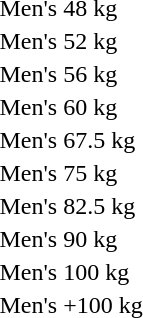<table>
<tr>
<td>Men's 48 kg <br></td>
<td></td>
<td></td>
<td></td>
</tr>
<tr>
<td>Men's 52 kg <br></td>
<td></td>
<td></td>
<td></td>
</tr>
<tr>
<td>Men's 56 kg <br></td>
<td></td>
<td></td>
<td></td>
</tr>
<tr>
<td>Men's 60 kg <br></td>
<td></td>
<td></td>
<td></td>
</tr>
<tr>
<td>Men's 67.5 kg <br></td>
<td></td>
<td></td>
<td></td>
</tr>
<tr>
<td>Men's 75 kg <br></td>
<td></td>
<td></td>
<td></td>
</tr>
<tr>
<td>Men's 82.5 kg <br></td>
<td></td>
<td></td>
<td></td>
</tr>
<tr>
<td>Men's 90 kg <br></td>
<td></td>
<td></td>
<td></td>
</tr>
<tr>
<td>Men's 100 kg <br></td>
<td></td>
<td></td>
<td></td>
</tr>
<tr>
<td>Men's +100 kg <br></td>
<td></td>
<td></td>
<td></td>
</tr>
</table>
